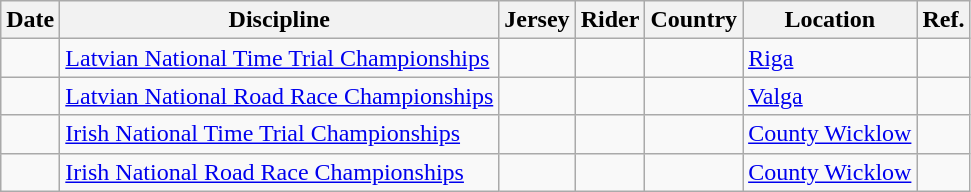<table class="wikitable sortable">
<tr>
<th>Date</th>
<th>Discipline</th>
<th>Jersey</th>
<th>Rider</th>
<th>Country</th>
<th>Location</th>
<th class="unsortable">Ref.</th>
</tr>
<tr>
<td></td>
<td><a href='#'>Latvian National Time Trial Championships</a></td>
<td align="center"></td>
<td></td>
<td></td>
<td><a href='#'>Riga</a></td>
<td align="center"></td>
</tr>
<tr>
<td></td>
<td><a href='#'>Latvian National Road Race Championships</a></td>
<td align="center"></td>
<td></td>
<td></td>
<td><a href='#'>Valga</a></td>
<td align="center"></td>
</tr>
<tr>
<td></td>
<td><a href='#'>Irish National Time Trial Championships</a></td>
<td align="center"></td>
<td></td>
<td></td>
<td><a href='#'>County Wicklow</a></td>
<td align="center"></td>
</tr>
<tr>
<td></td>
<td><a href='#'>Irish National Road Race Championships</a></td>
<td align="center"></td>
<td></td>
<td></td>
<td><a href='#'>County Wicklow</a></td>
<td align="center"></td>
</tr>
</table>
